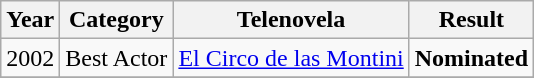<table class="wikitable">
<tr>
<th>Year</th>
<th>Category</th>
<th>Telenovela</th>
<th>Result</th>
</tr>
<tr>
<td>2002</td>
<td>Best Actor</td>
<td><a href='#'>El Circo de las Montini</a></td>
<td><strong>Nominated</strong></td>
</tr>
<tr>
</tr>
</table>
